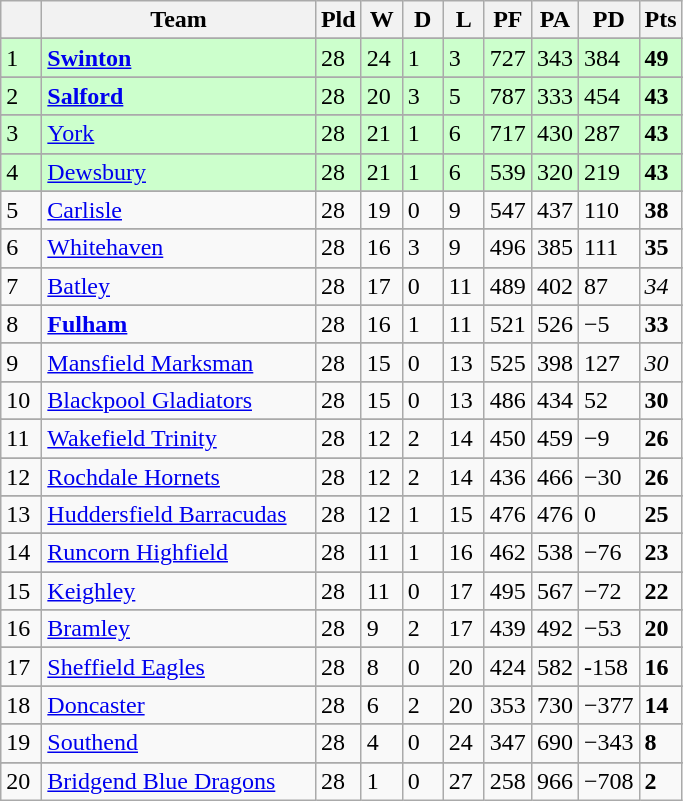<table class="wikitable" style="text-align:center;">
<tr>
<th width=20 abbr="Position"></th>
<th width=175>Team</th>
<th width=20 abbr="Played">Pld</th>
<th width=20 abbr="Won">W</th>
<th width=20 abbr="Drawn">D</th>
<th width=20 abbr="Lost">L</th>
<th width=20 abbr="Points for">PF</th>
<th width=20 abbr="Points against">PA</th>
<th width=25 abbr="Points difference">PD</th>
<th width=20 abbr="Points">Pts</th>
</tr>
<tr>
</tr>
<tr align=left style="background:#cfc;">
<td>1</td>
<td align=left style="background#cfc:"><strong><a href='#'>Swinton</a></strong></td>
<td>28</td>
<td>24</td>
<td>1</td>
<td>3</td>
<td>727</td>
<td>343</td>
<td>384</td>
<td><strong>49</strong></td>
</tr>
<tr --->
</tr>
<tr align=left style="background:#cfc;">
<td>2</td>
<td style="text-align:left;"><strong><a href='#'>Salford</a></strong></td>
<td>28</td>
<td>20</td>
<td>3</td>
<td>5</td>
<td>787</td>
<td>333</td>
<td>454</td>
<td><strong>43</strong></td>
</tr>
<tr --->
</tr>
<tr align=left style="background:#cfc;">
<td>3</td>
<td style="text-align:left;"><a href='#'>York</a></td>
<td>28</td>
<td>21</td>
<td>1</td>
<td>6</td>
<td>717</td>
<td>430</td>
<td>287</td>
<td><strong>43</strong></td>
</tr>
<tr --->
</tr>
<tr align=left style="background:#cfc;">
<td>4</td>
<td style="text-align:left;"><a href='#'>Dewsbury</a></td>
<td>28</td>
<td>21</td>
<td>1</td>
<td>6</td>
<td>539</td>
<td>320</td>
<td>219</td>
<td><strong>43</strong></td>
</tr>
<tr --->
</tr>
<tr align=left style="background:">
<td>5</td>
<td style="text-align:left;"><a href='#'>Carlisle</a></td>
<td>28</td>
<td>19</td>
<td>0</td>
<td>9</td>
<td>547</td>
<td>437</td>
<td>110</td>
<td><strong>38</strong></td>
</tr>
<tr --->
</tr>
<tr align=left style="background:">
<td>6</td>
<td style="text-align:left;"><a href='#'>Whitehaven</a></td>
<td>28</td>
<td>16</td>
<td>3</td>
<td>9</td>
<td>496</td>
<td>385</td>
<td>111</td>
<td><strong>35</strong></td>
</tr>
<tr --->
</tr>
<tr align=left style="background:">
<td>7</td>
<td style="text-align:left;"><a href='#'>Batley</a></td>
<td>28</td>
<td>17</td>
<td>0</td>
<td>11</td>
<td>489</td>
<td>402</td>
<td>87</td>
<td><em>34</em></td>
</tr>
<tr --->
</tr>
<tr align=left style="background:">
<td>8</td>
<td style="text-align:left;"><strong><a href='#'>Fulham</a></strong></td>
<td>28</td>
<td>16</td>
<td>1</td>
<td>11</td>
<td>521</td>
<td>526</td>
<td>−5</td>
<td><strong>33</strong></td>
</tr>
<tr --->
</tr>
<tr align=left style="background:">
<td>9</td>
<td style="text-align:left;"><a href='#'>Mansfield Marksman</a></td>
<td>28</td>
<td>15</td>
<td>0</td>
<td>13</td>
<td>525</td>
<td>398</td>
<td>127</td>
<td><em>30</em></td>
</tr>
<tr --->
</tr>
<tr align=left style="background:">
<td>10</td>
<td style="text-align:left;"><a href='#'>Blackpool Gladiators</a></td>
<td>28</td>
<td>15</td>
<td>0</td>
<td>13</td>
<td>486</td>
<td>434</td>
<td>52</td>
<td><strong>30</strong></td>
</tr>
<tr --->
</tr>
<tr align=left style="background:">
<td>11</td>
<td style="text-align:left;"><a href='#'>Wakefield Trinity</a></td>
<td>28</td>
<td>12</td>
<td>2</td>
<td>14</td>
<td>450</td>
<td>459</td>
<td>−9</td>
<td><strong>26</strong></td>
</tr>
<tr --->
</tr>
<tr align=left style="background:">
<td>12</td>
<td style="text-align:left;"><a href='#'>Rochdale Hornets</a></td>
<td>28</td>
<td>12</td>
<td>2</td>
<td>14</td>
<td>436</td>
<td>466</td>
<td>−30</td>
<td><strong>26</strong></td>
</tr>
<tr --->
</tr>
<tr align=left style="background:">
<td>13</td>
<td style="text-align:left;"><a href='#'>Huddersfield Barracudas</a></td>
<td>28</td>
<td>12</td>
<td>1</td>
<td>15</td>
<td>476</td>
<td>476</td>
<td>0</td>
<td><strong>25</strong></td>
</tr>
<tr --->
</tr>
<tr align=left style="background:">
<td>14</td>
<td style="text-align:left;"><a href='#'>Runcorn Highfield</a></td>
<td>28</td>
<td>11</td>
<td>1</td>
<td>16</td>
<td>462</td>
<td>538</td>
<td>−76</td>
<td><strong>23</strong></td>
</tr>
<tr --->
</tr>
<tr align=left style="background:">
<td>15</td>
<td style="text-align:left;"><a href='#'>Keighley</a></td>
<td>28</td>
<td>11</td>
<td>0</td>
<td>17</td>
<td>495</td>
<td>567</td>
<td>−72</td>
<td><strong>22</strong></td>
</tr>
<tr --->
</tr>
<tr align=left style="background:">
<td>16</td>
<td style="text-align:left;"><a href='#'>Bramley</a></td>
<td>28</td>
<td>9</td>
<td>2</td>
<td>17</td>
<td>439</td>
<td>492</td>
<td>−53</td>
<td><strong>20</strong></td>
</tr>
<tr --->
</tr>
<tr align=left style="background:">
<td>17</td>
<td style="text-align:left;"><a href='#'>Sheffield Eagles</a></td>
<td>28</td>
<td>8</td>
<td>0</td>
<td>20</td>
<td>424</td>
<td>582</td>
<td>-158</td>
<td><strong>16</strong></td>
</tr>
<tr --->
</tr>
<tr align=left style="background:">
<td>18</td>
<td style="text-align:left;"><a href='#'>Doncaster</a></td>
<td>28</td>
<td>6</td>
<td>2</td>
<td>20</td>
<td>353</td>
<td>730</td>
<td>−377</td>
<td><strong>14</strong></td>
</tr>
<tr --->
</tr>
<tr align=left style="background:">
<td>19</td>
<td style="text-align:left;"><a href='#'>Southend</a></td>
<td>28</td>
<td>4</td>
<td>0</td>
<td>24</td>
<td>347</td>
<td>690</td>
<td>−343</td>
<td><strong>8</strong></td>
</tr>
<tr --->
</tr>
<tr align=left style="background:">
<td>20</td>
<td style="text-align:left;"><a href='#'>Bridgend Blue Dragons</a></td>
<td>28</td>
<td>1</td>
<td>0</td>
<td>27</td>
<td>258</td>
<td>966</td>
<td>−708</td>
<td><strong>2</strong></td>
</tr>
</table>
